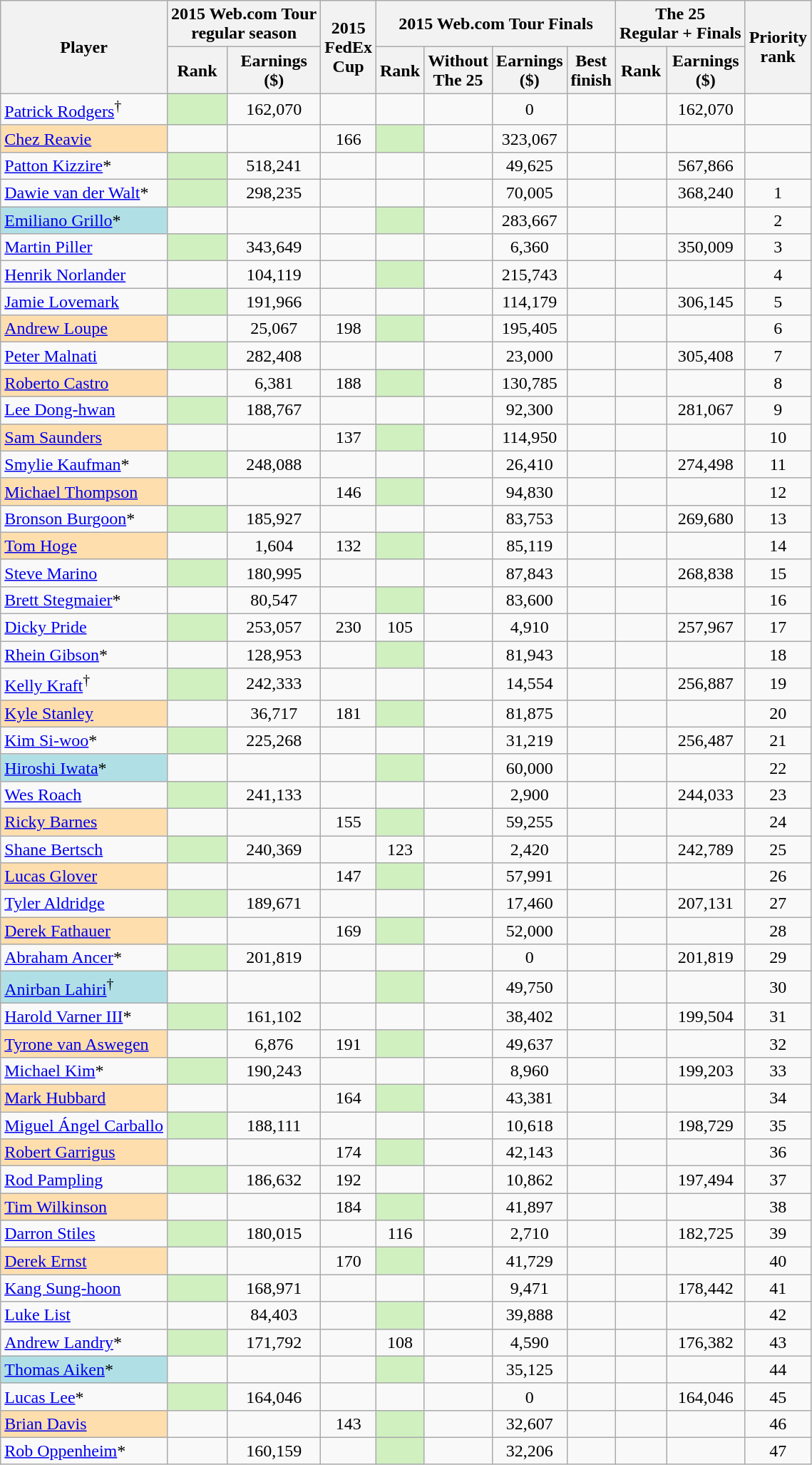<table class="wikitable sortable" style="text-align:center">
<tr>
<th rowspan=2>Player</th>
<th colspan=2>2015 Web.com Tour<br>regular season</th>
<th rowspan=2>2015<br>FedEx<br>Cup</th>
<th colspan=4>2015 Web.com Tour Finals</th>
<th colspan=2>The 25<br>Regular + Finals</th>
<th rowspan=2 data-sort-type=number>Priority<br>rank</th>
</tr>
<tr>
<th>Rank</th>
<th>Earnings<br>($)</th>
<th>Rank</th>
<th>Without<br>The 25</th>
<th>Earnings<br>($)</th>
<th>Best<br>finish</th>
<th>Rank</th>
<th>Earnings<br>($)</th>
</tr>
<tr>
<td align=left> <a href='#'>Patrick Rodgers</a><sup>†</sup></td>
<td style="background:#D0F0C0;"></td>
<td>162,070</td>
<td></td>
<td></td>
<td></td>
<td>0</td>
<td></td>
<td></td>
<td>162,070</td>
<td></td>
</tr>
<tr>
<td align=left style="background:NavajoWhite;"> <a href='#'>Chez Reavie</a></td>
<td></td>
<td></td>
<td>166</td>
<td style="background:#D0F0C0;"></td>
<td></td>
<td>323,067</td>
<td></td>
<td></td>
<td></td>
<td></td>
</tr>
<tr>
<td align=left> <a href='#'>Patton Kizzire</a>*</td>
<td style="background:#D0F0C0;"></td>
<td>518,241</td>
<td></td>
<td></td>
<td></td>
<td>49,625</td>
<td></td>
<td></td>
<td>567,866</td>
<td></td>
</tr>
<tr>
<td align=left> <a href='#'>Dawie van der Walt</a>*</td>
<td style="background:#D0F0C0;"></td>
<td>298,235</td>
<td></td>
<td></td>
<td></td>
<td>70,005</td>
<td></td>
<td></td>
<td>368,240</td>
<td>1</td>
</tr>
<tr>
<td align=left style="background:#B0E0E6;"> <a href='#'>Emiliano Grillo</a>*</td>
<td></td>
<td></td>
<td></td>
<td style="background:#D0F0C0;"></td>
<td></td>
<td>283,667</td>
<td></td>
<td></td>
<td></td>
<td>2</td>
</tr>
<tr>
<td align=left> <a href='#'>Martin Piller</a></td>
<td style="background:#D0F0C0;"></td>
<td>343,649</td>
<td></td>
<td></td>
<td></td>
<td>6,360</td>
<td></td>
<td></td>
<td>350,009</td>
<td>3</td>
</tr>
<tr>
<td align=left> <a href='#'>Henrik Norlander</a></td>
<td></td>
<td>104,119</td>
<td></td>
<td style="background:#D0F0C0;"></td>
<td></td>
<td>215,743</td>
<td></td>
<td></td>
<td></td>
<td>4</td>
</tr>
<tr>
<td align=left> <a href='#'>Jamie Lovemark</a></td>
<td style="background:#D0F0C0;"></td>
<td>191,966</td>
<td></td>
<td></td>
<td></td>
<td>114,179</td>
<td></td>
<td></td>
<td>306,145</td>
<td>5</td>
</tr>
<tr>
<td align=left style="background:NavajoWhite;"> <a href='#'>Andrew Loupe</a></td>
<td></td>
<td>25,067</td>
<td>198</td>
<td style="background:#D0F0C0;"></td>
<td></td>
<td>195,405</td>
<td></td>
<td></td>
<td></td>
<td>6</td>
</tr>
<tr>
<td align=left> <a href='#'>Peter Malnati</a></td>
<td style="background:#D0F0C0;"></td>
<td>282,408</td>
<td></td>
<td></td>
<td></td>
<td>23,000</td>
<td></td>
<td></td>
<td>305,408</td>
<td>7</td>
</tr>
<tr>
<td align=left style="background:NavajoWhite;"> <a href='#'>Roberto Castro</a></td>
<td></td>
<td>6,381</td>
<td>188</td>
<td style="background:#D0F0C0;"></td>
<td></td>
<td>130,785</td>
<td></td>
<td></td>
<td></td>
<td>8</td>
</tr>
<tr>
<td align=left> <a href='#'>Lee Dong-hwan</a></td>
<td style="background:#D0F0C0;"></td>
<td>188,767</td>
<td></td>
<td></td>
<td></td>
<td>92,300</td>
<td></td>
<td></td>
<td>281,067</td>
<td>9</td>
</tr>
<tr>
<td align=left style="background:NavajoWhite;"> <a href='#'>Sam Saunders</a></td>
<td></td>
<td></td>
<td>137</td>
<td style="background:#D0F0C0;"></td>
<td></td>
<td>114,950</td>
<td></td>
<td></td>
<td></td>
<td>10</td>
</tr>
<tr>
<td align=left> <a href='#'>Smylie Kaufman</a>*</td>
<td style="background:#D0F0C0;"></td>
<td>248,088</td>
<td></td>
<td></td>
<td></td>
<td>26,410</td>
<td></td>
<td></td>
<td>274,498</td>
<td>11</td>
</tr>
<tr>
<td align=left style="background:NavajoWhite;"> <a href='#'>Michael Thompson</a></td>
<td></td>
<td></td>
<td>146</td>
<td style="background:#D0F0C0;"></td>
<td></td>
<td>94,830</td>
<td></td>
<td></td>
<td></td>
<td>12</td>
</tr>
<tr>
<td align=left> <a href='#'>Bronson Burgoon</a>*</td>
<td style="background:#D0F0C0;"></td>
<td>185,927</td>
<td></td>
<td></td>
<td></td>
<td>83,753</td>
<td></td>
<td></td>
<td>269,680</td>
<td>13</td>
</tr>
<tr>
<td align=left style="background:NavajoWhite;"> <a href='#'>Tom Hoge</a></td>
<td></td>
<td>1,604</td>
<td>132</td>
<td style="background:#D0F0C0;"></td>
<td></td>
<td>85,119</td>
<td></td>
<td></td>
<td></td>
<td>14</td>
</tr>
<tr>
<td align=left> <a href='#'>Steve Marino</a></td>
<td style="background:#D0F0C0;"></td>
<td>180,995</td>
<td></td>
<td></td>
<td></td>
<td>87,843</td>
<td></td>
<td></td>
<td>268,838</td>
<td>15</td>
</tr>
<tr>
<td align=left> <a href='#'>Brett Stegmaier</a>*</td>
<td></td>
<td>80,547</td>
<td></td>
<td style="background:#D0F0C0;"></td>
<td></td>
<td>83,600</td>
<td></td>
<td></td>
<td></td>
<td>16</td>
</tr>
<tr>
<td align=left> <a href='#'>Dicky Pride</a></td>
<td style="background:#D0F0C0;"></td>
<td>253,057</td>
<td>230</td>
<td>105</td>
<td></td>
<td>4,910</td>
<td></td>
<td></td>
<td>257,967</td>
<td>17</td>
</tr>
<tr>
<td align=left> <a href='#'>Rhein Gibson</a>*</td>
<td></td>
<td>128,953</td>
<td></td>
<td style="background:#D0F0C0;"></td>
<td></td>
<td>81,943</td>
<td></td>
<td></td>
<td></td>
<td>18</td>
</tr>
<tr>
<td align=left> <a href='#'>Kelly Kraft</a><sup>†</sup></td>
<td style="background:#D0F0C0;"></td>
<td>242,333</td>
<td></td>
<td></td>
<td></td>
<td>14,554</td>
<td></td>
<td></td>
<td>256,887</td>
<td>19</td>
</tr>
<tr>
<td align=left style="background:NavajoWhite;"> <a href='#'>Kyle Stanley</a></td>
<td></td>
<td>36,717</td>
<td>181</td>
<td style="background:#D0F0C0;"></td>
<td></td>
<td>81,875</td>
<td></td>
<td></td>
<td></td>
<td>20</td>
</tr>
<tr>
<td align=left> <a href='#'>Kim Si-woo</a>*</td>
<td style="background:#D0F0C0;"></td>
<td>225,268</td>
<td></td>
<td></td>
<td></td>
<td>31,219</td>
<td></td>
<td></td>
<td>256,487</td>
<td>21</td>
</tr>
<tr>
<td align=left style="background:#B0E0E6;"> <a href='#'>Hiroshi Iwata</a>*</td>
<td></td>
<td></td>
<td></td>
<td style="background:#D0F0C0;"></td>
<td></td>
<td>60,000</td>
<td></td>
<td></td>
<td></td>
<td>22</td>
</tr>
<tr>
<td align=left> <a href='#'>Wes Roach</a></td>
<td style="background:#D0F0C0;"></td>
<td>241,133</td>
<td></td>
<td></td>
<td></td>
<td>2,900</td>
<td></td>
<td></td>
<td>244,033</td>
<td>23</td>
</tr>
<tr>
<td align=left style="background:NavajoWhite;"> <a href='#'>Ricky Barnes</a></td>
<td></td>
<td></td>
<td>155</td>
<td style="background:#D0F0C0;"></td>
<td></td>
<td>59,255</td>
<td></td>
<td></td>
<td></td>
<td>24</td>
</tr>
<tr>
<td align=left> <a href='#'>Shane Bertsch</a></td>
<td style="background:#D0F0C0;"></td>
<td>240,369</td>
<td></td>
<td>123</td>
<td></td>
<td>2,420</td>
<td></td>
<td></td>
<td>242,789</td>
<td>25</td>
</tr>
<tr>
<td align=left style="background:NavajoWhite;"> <a href='#'>Lucas Glover</a></td>
<td></td>
<td></td>
<td>147</td>
<td style="background:#D0F0C0;"></td>
<td></td>
<td>57,991</td>
<td></td>
<td></td>
<td></td>
<td>26</td>
</tr>
<tr>
<td align=left> <a href='#'>Tyler Aldridge</a></td>
<td style="background:#D0F0C0;"></td>
<td>189,671</td>
<td></td>
<td></td>
<td></td>
<td>17,460</td>
<td></td>
<td></td>
<td>207,131</td>
<td>27</td>
</tr>
<tr>
<td align=left style="background:NavajoWhite;"> <a href='#'>Derek Fathauer</a></td>
<td></td>
<td></td>
<td>169</td>
<td style="background:#D0F0C0;"></td>
<td></td>
<td>52,000</td>
<td></td>
<td></td>
<td></td>
<td>28</td>
</tr>
<tr>
<td align=left> <a href='#'>Abraham Ancer</a>*</td>
<td style="background:#D0F0C0;"></td>
<td>201,819</td>
<td></td>
<td></td>
<td></td>
<td>0</td>
<td></td>
<td></td>
<td>201,819</td>
<td>29</td>
</tr>
<tr>
<td align=left style="background:#B0E0E6;"> <a href='#'>Anirban Lahiri</a><sup>†</sup></td>
<td></td>
<td></td>
<td></td>
<td style="background:#D0F0C0;"></td>
<td></td>
<td>49,750</td>
<td></td>
<td></td>
<td></td>
<td>30</td>
</tr>
<tr>
<td align=left> <a href='#'>Harold Varner III</a>*</td>
<td style="background:#D0F0C0;"></td>
<td>161,102</td>
<td></td>
<td></td>
<td></td>
<td>38,402</td>
<td></td>
<td></td>
<td>199,504</td>
<td>31</td>
</tr>
<tr>
<td align=left style="background:NavajoWhite;"> <a href='#'>Tyrone van Aswegen</a></td>
<td></td>
<td>6,876</td>
<td>191</td>
<td style="background:#D0F0C0;"></td>
<td></td>
<td>49,637</td>
<td></td>
<td></td>
<td></td>
<td>32</td>
</tr>
<tr>
<td align=left> <a href='#'>Michael Kim</a>*</td>
<td style="background:#D0F0C0;"></td>
<td>190,243</td>
<td></td>
<td></td>
<td></td>
<td>8,960</td>
<td></td>
<td></td>
<td>199,203</td>
<td>33</td>
</tr>
<tr>
<td align=left style="background:NavajoWhite;"> <a href='#'>Mark Hubbard</a></td>
<td></td>
<td></td>
<td>164</td>
<td style="background:#D0F0C0;"></td>
<td></td>
<td>43,381</td>
<td></td>
<td></td>
<td></td>
<td>34</td>
</tr>
<tr>
<td align=left> <a href='#'>Miguel Ángel Carballo</a></td>
<td style="background:#D0F0C0;"></td>
<td>188,111</td>
<td></td>
<td></td>
<td></td>
<td>10,618</td>
<td></td>
<td></td>
<td>198,729</td>
<td>35</td>
</tr>
<tr>
<td align=left style="background:NavajoWhite;"> <a href='#'>Robert Garrigus</a></td>
<td></td>
<td></td>
<td>174</td>
<td style="background:#D0F0C0;"></td>
<td></td>
<td>42,143</td>
<td></td>
<td></td>
<td></td>
<td>36</td>
</tr>
<tr>
<td align=left> <a href='#'>Rod Pampling</a></td>
<td style="background:#D0F0C0;"></td>
<td>186,632</td>
<td>192</td>
<td></td>
<td></td>
<td>10,862</td>
<td></td>
<td></td>
<td>197,494</td>
<td>37</td>
</tr>
<tr>
<td align=left style="background:NavajoWhite;"> <a href='#'>Tim Wilkinson</a></td>
<td></td>
<td></td>
<td>184</td>
<td style="background:#D0F0C0;"></td>
<td></td>
<td>41,897</td>
<td></td>
<td></td>
<td></td>
<td>38</td>
</tr>
<tr>
<td align=left> <a href='#'>Darron Stiles</a></td>
<td style="background:#D0F0C0;"></td>
<td>180,015</td>
<td></td>
<td>116</td>
<td></td>
<td>2,710</td>
<td></td>
<td></td>
<td>182,725</td>
<td>39</td>
</tr>
<tr>
<td align=left style="background:NavajoWhite;"> <a href='#'>Derek Ernst</a></td>
<td></td>
<td></td>
<td>170</td>
<td style="background:#D0F0C0;"></td>
<td></td>
<td>41,729</td>
<td></td>
<td></td>
<td></td>
<td>40</td>
</tr>
<tr>
<td align=left> <a href='#'>Kang Sung-hoon</a></td>
<td style="background:#D0F0C0;"></td>
<td>168,971</td>
<td></td>
<td></td>
<td></td>
<td>9,471</td>
<td></td>
<td></td>
<td>178,442</td>
<td>41</td>
</tr>
<tr>
<td align=left> <a href='#'>Luke List</a></td>
<td></td>
<td>84,403</td>
<td></td>
<td style="background:#D0F0C0;"></td>
<td></td>
<td>39,888</td>
<td></td>
<td></td>
<td></td>
<td>42</td>
</tr>
<tr>
<td align=left> <a href='#'>Andrew Landry</a>*</td>
<td style="background:#D0F0C0;"></td>
<td>171,792</td>
<td></td>
<td>108</td>
<td></td>
<td>4,590</td>
<td></td>
<td></td>
<td>176,382</td>
<td>43</td>
</tr>
<tr>
<td align=left style="background:#B0E0E6;"> <a href='#'>Thomas Aiken</a>*</td>
<td></td>
<td></td>
<td></td>
<td style="background:#D0F0C0;"></td>
<td></td>
<td>35,125</td>
<td></td>
<td></td>
<td></td>
<td>44</td>
</tr>
<tr>
<td align=left> <a href='#'>Lucas Lee</a>*</td>
<td style="background:#D0F0C0;"></td>
<td>164,046</td>
<td></td>
<td></td>
<td></td>
<td>0</td>
<td></td>
<td></td>
<td>164,046</td>
<td>45</td>
</tr>
<tr>
<td align=left style="background:NavajoWhite;"> <a href='#'>Brian Davis</a></td>
<td></td>
<td></td>
<td>143</td>
<td style="background:#D0F0C0;"></td>
<td></td>
<td>32,607</td>
<td></td>
<td></td>
<td></td>
<td>46</td>
</tr>
<tr>
<td align=left> <a href='#'>Rob Oppenheim</a>*</td>
<td></td>
<td>160,159</td>
<td></td>
<td style="background:#D0F0C0;"></td>
<td></td>
<td>32,206</td>
<td></td>
<td></td>
<td></td>
<td>47</td>
</tr>
</table>
